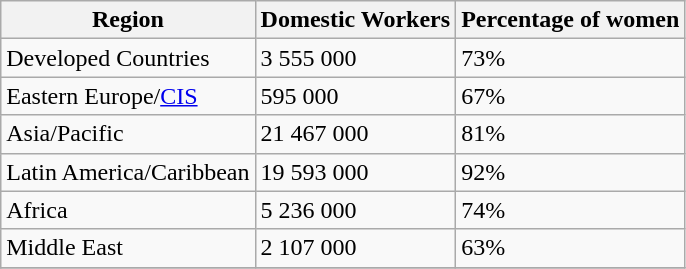<table class="wikitable">
<tr>
<th>Region</th>
<th>Domestic Workers</th>
<th>Percentage of women</th>
</tr>
<tr>
<td>Developed Countries</td>
<td>3 555 000</td>
<td>73%</td>
</tr>
<tr>
<td>Eastern Europe/<a href='#'>CIS</a></td>
<td>595 000</td>
<td>67%</td>
</tr>
<tr>
<td>Asia/Pacific</td>
<td>21 467 000</td>
<td>81%</td>
</tr>
<tr>
<td>Latin America/Caribbean</td>
<td>19 593 000</td>
<td>92%</td>
</tr>
<tr>
<td>Africa</td>
<td>5 236 000</td>
<td>74%</td>
</tr>
<tr>
<td>Middle East</td>
<td>2 107 000</td>
<td>63%</td>
</tr>
<tr>
</tr>
</table>
